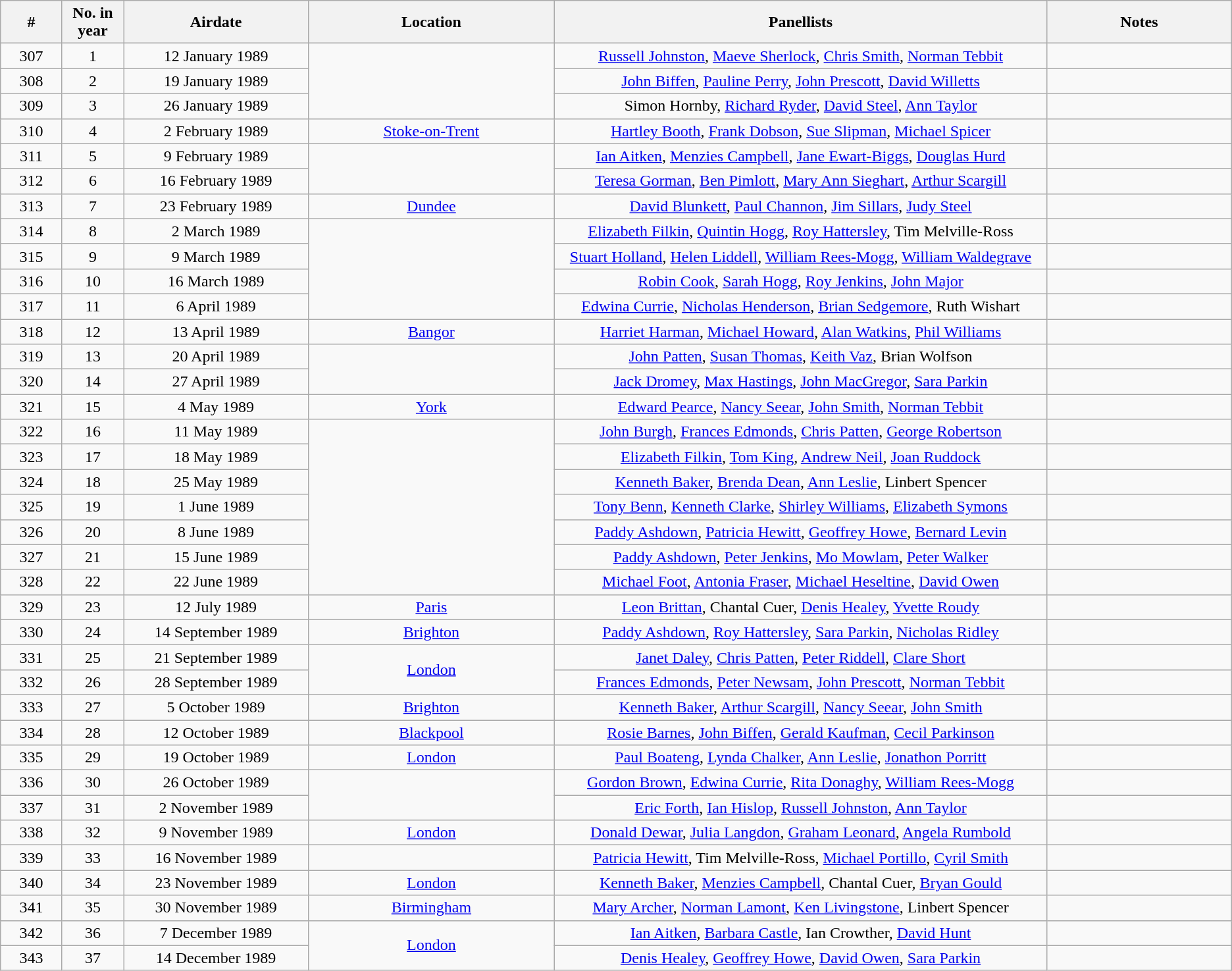<table class="wikitable" style="text-align:center;">
<tr>
<th style="width:5%;">#</th>
<th style="width:5%;">No. in year</th>
<th style="width:15%;">Airdate</th>
<th style="width:20%;">Location</th>
<th style="width:40%;">Panellists</th>
<th style="width:40%;">Notes</th>
</tr>
<tr>
<td>307</td>
<td>1</td>
<td>12 January 1989</td>
<td rowspan=3></td>
<td><a href='#'>Russell Johnston</a>, <a href='#'>Maeve Sherlock</a>, <a href='#'>Chris Smith</a>, <a href='#'>Norman Tebbit</a></td>
<td></td>
</tr>
<tr>
<td>308</td>
<td>2</td>
<td>19 January 1989</td>
<td><a href='#'>John Biffen</a>, <a href='#'>Pauline Perry</a>, <a href='#'>John Prescott</a>, <a href='#'>David Willetts</a></td>
<td></td>
</tr>
<tr>
<td>309</td>
<td>3</td>
<td>26 January 1989</td>
<td>Simon Hornby, <a href='#'>Richard Ryder</a>, <a href='#'>David Steel</a>, <a href='#'>Ann Taylor</a></td>
<td></td>
</tr>
<tr>
<td>310</td>
<td>4</td>
<td>2 February 1989</td>
<td><a href='#'>Stoke-on-Trent</a></td>
<td><a href='#'>Hartley Booth</a>, <a href='#'>Frank Dobson</a>, <a href='#'>Sue Slipman</a>, <a href='#'>Michael Spicer</a></td>
<td></td>
</tr>
<tr>
<td>311</td>
<td>5</td>
<td>9 February 1989</td>
<td rowspan=2></td>
<td><a href='#'>Ian Aitken</a>, <a href='#'>Menzies Campbell</a>, <a href='#'>Jane Ewart-Biggs</a>, <a href='#'>Douglas Hurd</a></td>
<td></td>
</tr>
<tr>
<td>312</td>
<td>6</td>
<td>16 February 1989</td>
<td><a href='#'>Teresa Gorman</a>, <a href='#'>Ben Pimlott</a>, <a href='#'>Mary Ann Sieghart</a>, <a href='#'>Arthur Scargill</a></td>
<td></td>
</tr>
<tr>
<td>313</td>
<td>7</td>
<td>23 February 1989</td>
<td><a href='#'>Dundee</a></td>
<td><a href='#'>David Blunkett</a>, <a href='#'>Paul Channon</a>, <a href='#'>Jim Sillars</a>, <a href='#'>Judy Steel</a></td>
<td></td>
</tr>
<tr>
<td>314</td>
<td>8</td>
<td>2 March 1989</td>
<td rowspan=4></td>
<td><a href='#'>Elizabeth Filkin</a>, <a href='#'>Quintin Hogg</a>, <a href='#'>Roy Hattersley</a>, Tim Melville-Ross</td>
<td></td>
</tr>
<tr>
<td>315</td>
<td>9</td>
<td>9 March 1989</td>
<td><a href='#'>Stuart Holland</a>, <a href='#'>Helen Liddell</a>, <a href='#'>William Rees-Mogg</a>, <a href='#'>William Waldegrave</a></td>
<td></td>
</tr>
<tr>
<td>316</td>
<td>10</td>
<td>16 March 1989</td>
<td><a href='#'>Robin Cook</a>, <a href='#'>Sarah Hogg</a>, <a href='#'>Roy Jenkins</a>, <a href='#'>John Major</a></td>
<td></td>
</tr>
<tr>
<td>317</td>
<td>11</td>
<td>6 April 1989</td>
<td><a href='#'>Edwina Currie</a>, <a href='#'>Nicholas Henderson</a>, <a href='#'>Brian Sedgemore</a>, Ruth Wishart</td>
<td></td>
</tr>
<tr>
<td>318</td>
<td>12</td>
<td>13 April 1989</td>
<td><a href='#'>Bangor</a></td>
<td><a href='#'>Harriet Harman</a>, <a href='#'>Michael Howard</a>, <a href='#'>Alan Watkins</a>, <a href='#'>Phil Williams</a></td>
<td></td>
</tr>
<tr>
<td>319</td>
<td>13</td>
<td>20 April 1989</td>
<td rowspan=2></td>
<td><a href='#'>John Patten</a>, <a href='#'>Susan Thomas</a>, <a href='#'>Keith Vaz</a>, Brian Wolfson</td>
<td></td>
</tr>
<tr>
<td>320</td>
<td>14</td>
<td>27 April 1989</td>
<td><a href='#'>Jack Dromey</a>, <a href='#'>Max Hastings</a>, <a href='#'>John MacGregor</a>, <a href='#'>Sara Parkin</a></td>
<td></td>
</tr>
<tr>
<td>321</td>
<td>15</td>
<td>4 May 1989</td>
<td><a href='#'>York</a></td>
<td><a href='#'>Edward Pearce</a>, <a href='#'>Nancy Seear</a>, <a href='#'>John Smith</a>, <a href='#'>Norman Tebbit</a></td>
<td></td>
</tr>
<tr>
<td>322</td>
<td>16</td>
<td>11 May 1989</td>
<td rowspan=7></td>
<td><a href='#'>John Burgh</a>, <a href='#'>Frances Edmonds</a>, <a href='#'>Chris Patten</a>, <a href='#'>George Robertson</a></td>
<td></td>
</tr>
<tr>
<td>323</td>
<td>17</td>
<td>18 May 1989</td>
<td><a href='#'>Elizabeth Filkin</a>, <a href='#'>Tom King</a>, <a href='#'>Andrew Neil</a>, <a href='#'>Joan Ruddock</a></td>
<td></td>
</tr>
<tr>
<td>324</td>
<td>18</td>
<td>25 May 1989</td>
<td><a href='#'>Kenneth Baker</a>, <a href='#'>Brenda Dean</a>, <a href='#'>Ann Leslie</a>, Linbert Spencer</td>
<td></td>
</tr>
<tr>
<td>325</td>
<td>19</td>
<td>1 June 1989</td>
<td><a href='#'>Tony Benn</a>, <a href='#'>Kenneth Clarke</a>, <a href='#'>Shirley Williams</a>, <a href='#'>Elizabeth Symons</a></td>
<td></td>
</tr>
<tr>
<td>326</td>
<td>20</td>
<td>8 June 1989</td>
<td><a href='#'>Paddy Ashdown</a>, <a href='#'>Patricia Hewitt</a>, <a href='#'>Geoffrey Howe</a>, <a href='#'>Bernard Levin</a></td>
<td></td>
</tr>
<tr>
<td>327</td>
<td>21</td>
<td>15 June 1989</td>
<td><a href='#'>Paddy Ashdown</a>, <a href='#'>Peter Jenkins</a>, <a href='#'>Mo Mowlam</a>, <a href='#'>Peter Walker</a></td>
<td></td>
</tr>
<tr>
<td>328</td>
<td>22</td>
<td>22 June 1989 </td>
<td><a href='#'>Michael Foot</a>, <a href='#'>Antonia Fraser</a>, <a href='#'>Michael Heseltine</a>, <a href='#'>David Owen</a></td>
<td></td>
</tr>
<tr>
<td>329</td>
<td>23</td>
<td>12 July 1989</td>
<td><a href='#'>Paris</a></td>
<td><a href='#'>Leon Brittan</a>, Chantal Cuer, <a href='#'>Denis Healey</a>, <a href='#'>Yvette Roudy</a></td>
<td></td>
</tr>
<tr>
<td>330</td>
<td>24</td>
<td>14 September 1989</td>
<td><a href='#'>Brighton</a></td>
<td><a href='#'>Paddy Ashdown</a>, <a href='#'>Roy Hattersley</a>, <a href='#'>Sara Parkin</a>, <a href='#'>Nicholas Ridley</a></td>
<td></td>
</tr>
<tr>
<td>331</td>
<td>25</td>
<td>21 September 1989</td>
<td rowspan=2><a href='#'>London</a></td>
<td><a href='#'>Janet Daley</a>, <a href='#'>Chris Patten</a>, <a href='#'>Peter Riddell</a>, <a href='#'>Clare Short</a></td>
<td></td>
</tr>
<tr>
<td>332</td>
<td>26</td>
<td>28 September 1989</td>
<td><a href='#'>Frances Edmonds</a>, <a href='#'>Peter Newsam</a>, <a href='#'>John Prescott</a>, <a href='#'>Norman Tebbit</a></td>
<td></td>
</tr>
<tr>
<td>333</td>
<td>27</td>
<td>5 October 1989</td>
<td><a href='#'>Brighton</a></td>
<td><a href='#'>Kenneth Baker</a>, <a href='#'>Arthur Scargill</a>, <a href='#'>Nancy Seear</a>, <a href='#'>John Smith</a></td>
<td></td>
</tr>
<tr>
<td>334</td>
<td>28</td>
<td>12 October 1989</td>
<td><a href='#'>Blackpool</a></td>
<td><a href='#'>Rosie Barnes</a>, <a href='#'>John Biffen</a>, <a href='#'>Gerald Kaufman</a>, <a href='#'>Cecil Parkinson</a></td>
<td></td>
</tr>
<tr>
<td>335</td>
<td>29</td>
<td>19 October 1989</td>
<td><a href='#'>London</a></td>
<td><a href='#'>Paul Boateng</a>, <a href='#'>Lynda Chalker</a>, <a href='#'>Ann Leslie</a>, <a href='#'>Jonathon Porritt</a></td>
<td></td>
</tr>
<tr>
<td>336</td>
<td>30</td>
<td>26 October 1989</td>
<td rowspan=2></td>
<td><a href='#'>Gordon Brown</a>, <a href='#'>Edwina Currie</a>, <a href='#'>Rita Donaghy</a>, <a href='#'>William Rees-Mogg</a></td>
<td></td>
</tr>
<tr>
<td>337</td>
<td>31</td>
<td>2 November 1989</td>
<td><a href='#'>Eric Forth</a>, <a href='#'>Ian Hislop</a>, <a href='#'>Russell Johnston</a>, <a href='#'>Ann Taylor</a></td>
<td></td>
</tr>
<tr>
<td>338</td>
<td>32</td>
<td>9 November 1989</td>
<td><a href='#'>London</a></td>
<td><a href='#'>Donald Dewar</a>, <a href='#'>Julia Langdon</a>, <a href='#'>Graham Leonard</a>, <a href='#'>Angela Rumbold</a></td>
<td></td>
</tr>
<tr>
<td>339</td>
<td>33</td>
<td>16 November 1989</td>
<td></td>
<td><a href='#'>Patricia Hewitt</a>, Tim Melville-Ross, <a href='#'>Michael Portillo</a>, <a href='#'>Cyril Smith</a></td>
<td></td>
</tr>
<tr>
<td>340</td>
<td>34</td>
<td>23 November 1989</td>
<td><a href='#'>London</a></td>
<td><a href='#'>Kenneth Baker</a>, <a href='#'>Menzies Campbell</a>, Chantal Cuer, <a href='#'>Bryan Gould</a></td>
<td></td>
</tr>
<tr>
<td>341</td>
<td>35</td>
<td>30 November 1989</td>
<td><a href='#'>Birmingham</a></td>
<td><a href='#'>Mary Archer</a>, <a href='#'>Norman Lamont</a>, <a href='#'>Ken Livingstone</a>, Linbert Spencer</td>
<td></td>
</tr>
<tr>
<td>342</td>
<td>36</td>
<td>7 December 1989</td>
<td rowspan=2><a href='#'>London</a></td>
<td><a href='#'>Ian Aitken</a>, <a href='#'>Barbara Castle</a>, Ian Crowther, <a href='#'>David Hunt</a></td>
<td></td>
</tr>
<tr>
<td>343</td>
<td>37</td>
<td>14 December 1989</td>
<td><a href='#'>Denis Healey</a>, <a href='#'>Geoffrey Howe</a>, <a href='#'>David Owen</a>, <a href='#'>Sara Parkin</a></td>
<td></td>
</tr>
</table>
